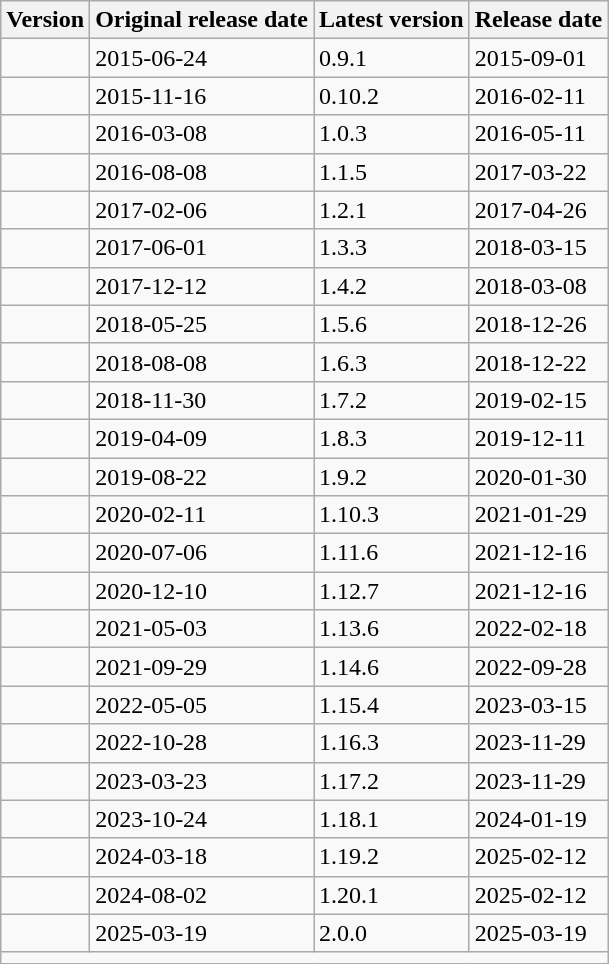<table class="wikitable">
<tr>
<th>Version</th>
<th>Original release date</th>
<th>Latest version</th>
<th>Release date</th>
</tr>
<tr>
<td></td>
<td>2015-06-24</td>
<td>0.9.1</td>
<td>2015-09-01</td>
</tr>
<tr>
<td></td>
<td>2015-11-16</td>
<td>0.10.2</td>
<td>2016-02-11</td>
</tr>
<tr>
<td></td>
<td>2016-03-08</td>
<td>1.0.3</td>
<td>2016-05-11</td>
</tr>
<tr>
<td></td>
<td>2016-08-08</td>
<td>1.1.5</td>
<td>2017-03-22</td>
</tr>
<tr>
<td></td>
<td>2017-02-06</td>
<td>1.2.1</td>
<td>2017-04-26</td>
</tr>
<tr>
<td></td>
<td>2017-06-01</td>
<td>1.3.3</td>
<td>2018-03-15</td>
</tr>
<tr>
<td></td>
<td>2017-12-12</td>
<td>1.4.2</td>
<td>2018-03-08</td>
</tr>
<tr>
<td></td>
<td>2018-05-25</td>
<td>1.5.6</td>
<td>2018-12-26</td>
</tr>
<tr>
<td></td>
<td>2018-08-08</td>
<td>1.6.3</td>
<td>2018-12-22</td>
</tr>
<tr>
<td></td>
<td>2018-11-30</td>
<td>1.7.2</td>
<td>2019-02-15</td>
</tr>
<tr>
<td></td>
<td>2019-04-09</td>
<td>1.8.3</td>
<td>2019-12-11</td>
</tr>
<tr>
<td></td>
<td>2019-08-22</td>
<td>1.9.2</td>
<td>2020-01-30</td>
</tr>
<tr>
<td></td>
<td>2020-02-11</td>
<td>1.10.3</td>
<td>2021-01-29</td>
</tr>
<tr>
<td></td>
<td>2020-07-06</td>
<td>1.11.6</td>
<td>2021-12-16</td>
</tr>
<tr>
<td></td>
<td>2020-12-10</td>
<td>1.12.7</td>
<td>2021-12-16</td>
</tr>
<tr>
<td></td>
<td>2021-05-03</td>
<td>1.13.6</td>
<td>2022-02-18</td>
</tr>
<tr>
<td></td>
<td>2021-09-29</td>
<td>1.14.6</td>
<td>2022-09-28</td>
</tr>
<tr>
<td></td>
<td>2022-05-05</td>
<td>1.15.4</td>
<td>2023-03-15</td>
</tr>
<tr>
<td></td>
<td>2022-10-28</td>
<td>1.16.3</td>
<td>2023-11-29</td>
</tr>
<tr>
<td></td>
<td>2023-03-23</td>
<td>1.17.2</td>
<td>2023-11-29</td>
</tr>
<tr>
<td></td>
<td>2023-10-24</td>
<td>1.18.1</td>
<td>2024-01-19</td>
</tr>
<tr>
<td></td>
<td>2024-03-18</td>
<td>1.19.2</td>
<td>2025-02-12</td>
</tr>
<tr>
<td></td>
<td>2024-08-02</td>
<td>1.20.1</td>
<td>2025-02-12</td>
</tr>
<tr>
<td></td>
<td>2025-03-19</td>
<td>2.0.0</td>
<td>2025-03-19</td>
</tr>
<tr>
<td colspan="5"><small></small></td>
</tr>
</table>
